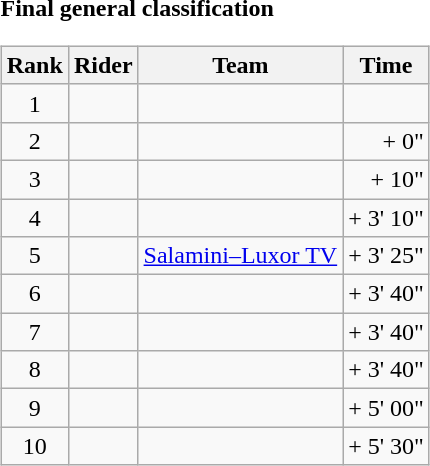<table>
<tr>
<td><strong>Final general classification</strong><br><table class="wikitable">
<tr>
<th scope="col">Rank</th>
<th scope="col">Rider</th>
<th scope="col">Team</th>
<th scope="col">Time</th>
</tr>
<tr>
<td style="text-align:center;">1</td>
<td></td>
<td></td>
<td style="text-align:right;"></td>
</tr>
<tr>
<td style="text-align:center;">2</td>
<td></td>
<td></td>
<td style="text-align:right;">+ 0"</td>
</tr>
<tr>
<td style="text-align:center;">3</td>
<td></td>
<td></td>
<td style="text-align:right;">+ 10"</td>
</tr>
<tr>
<td style="text-align:center;">4</td>
<td></td>
<td></td>
<td style="text-align:right;">+ 3' 10"</td>
</tr>
<tr>
<td style="text-align:center;">5</td>
<td></td>
<td><a href='#'>Salamini–Luxor TV</a></td>
<td style="text-align:right;">+ 3' 25"</td>
</tr>
<tr>
<td style="text-align:center;">6</td>
<td></td>
<td></td>
<td style="text-align:right;">+ 3' 40"</td>
</tr>
<tr>
<td style="text-align:center;">7</td>
<td></td>
<td></td>
<td style="text-align:right;">+ 3' 40"</td>
</tr>
<tr>
<td style="text-align:center;">8</td>
<td></td>
<td></td>
<td style="text-align:right;">+ 3' 40"</td>
</tr>
<tr>
<td style="text-align:center;">9</td>
<td></td>
<td></td>
<td style="text-align:right;">+ 5' 00"</td>
</tr>
<tr>
<td style="text-align:center;">10</td>
<td></td>
<td></td>
<td style="text-align:right;">+ 5' 30"</td>
</tr>
</table>
</td>
</tr>
</table>
